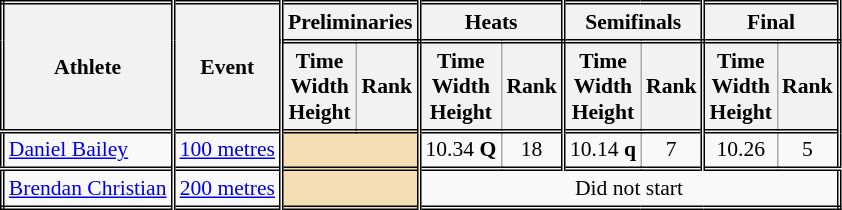<table class=wikitable style="font-size:90%; border: double;">
<tr>
<th rowspan="2" style="border-right:double">Athlete</th>
<th rowspan="2" style="border-right:double">Event</th>
<th colspan="2" style="border-right:double; border-bottom:double;">Preliminaries</th>
<th colspan="2" style="border-right:double; border-bottom:double;">Heats</th>
<th colspan="2" style="border-right:double; border-bottom:double;">Semifinals</th>
<th colspan="2" style="border-right:double; border-bottom:double;">Final</th>
</tr>
<tr>
<th>Time<br>Width<br>Height</th>
<th style="border-right:double">Rank</th>
<th>Time<br>Width<br>Height</th>
<th style="border-right:double">Rank</th>
<th>Time<br>Width<br>Height</th>
<th style="border-right:double">Rank</th>
<th>Time<br>Width<br>Height</th>
<th style="border-right:double">Rank</th>
</tr>
<tr style="border-top: double;">
<td style="border-right:double"><a href='#'>Daniel Bailey</a></td>
<td style="border-right:double"><a href='#'>100 metres</a></td>
<td style="border-right:double" colspan= 2 bgcolor="wheat"></td>
<td align=center>10.34 <strong>Q</strong></td>
<td align=center style="border-right:double">18</td>
<td align=center>10.14 <strong>q</strong></td>
<td align=center style="border-right:double">7</td>
<td align=center>10.26</td>
<td align=center>5</td>
</tr>
<tr style="border-top: double;">
<td style="border-right:double"><a href='#'>Brendan Christian</a></td>
<td style="border-right:double"><a href='#'>200 metres</a></td>
<td style="border-right:double" colspan= 2 bgcolor="wheat"></td>
<td colspan="6" align=center>Did not start</td>
</tr>
</table>
